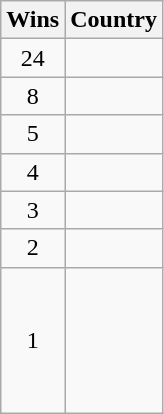<table class="wikitable">
<tr>
<th>Wins</th>
<th>Country</th>
</tr>
<tr>
<td align=center>24</td>
<td></td>
</tr>
<tr>
<td align=center>8</td>
<td></td>
</tr>
<tr>
<td align=center>5</td>
<td><br></td>
</tr>
<tr>
<td align=center>4</td>
<td></td>
</tr>
<tr>
<td align=center>3</td>
<td><br></td>
</tr>
<tr>
<td align=center>2</td>
<td></td>
</tr>
<tr>
<td align=center>1</td>
<td><br><br><br><br><br></td>
</tr>
</table>
